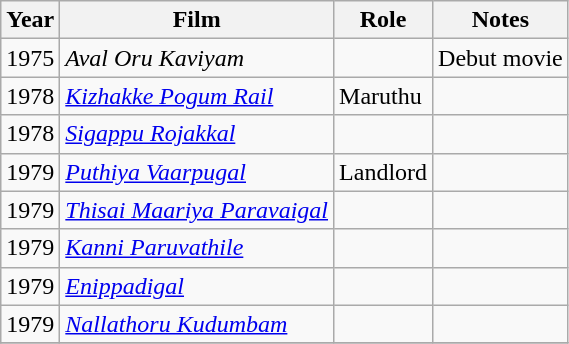<table class="wikitable sortable">
<tr>
<th>Year</th>
<th>Film</th>
<th>Role</th>
<th>Notes</th>
</tr>
<tr>
<td>1975</td>
<td><em>Aval Oru Kaviyam</em></td>
<td></td>
<td>Debut movie</td>
</tr>
<tr>
<td>1978</td>
<td><a href='#'><em>Kizhakke Pogum Rail</em></a></td>
<td>Maruthu</td>
<td></td>
</tr>
<tr>
<td>1978</td>
<td><a href='#'><em>Sigappu Rojakkal</em></a></td>
<td></td>
<td></td>
</tr>
<tr>
<td>1979</td>
<td><a href='#'><em>Puthiya Vaarpugal</em></a></td>
<td>Landlord</td>
<td></td>
</tr>
<tr>
<td>1979</td>
<td><a href='#'><em>Thisai Maariya Paravaigal</em></a></td>
<td></td>
<td></td>
</tr>
<tr>
<td>1979</td>
<td><a href='#'><em>Kanni Paruvathile</em></a></td>
<td></td>
<td></td>
</tr>
<tr>
<td>1979</td>
<td><em><a href='#'>Enippadigal</a></em></td>
<td></td>
<td></td>
</tr>
<tr>
<td>1979</td>
<td><a href='#'><em>Nallathoru Kudumbam</em></a></td>
<td></td>
<td></td>
</tr>
<tr>
</tr>
</table>
